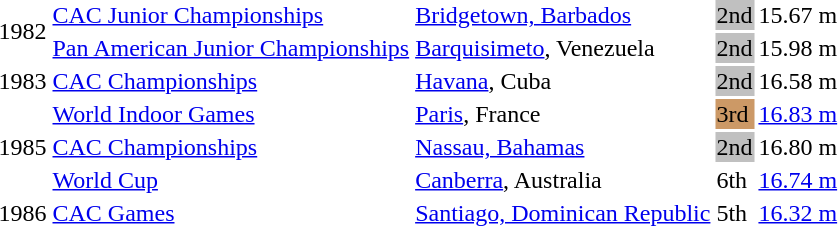<table>
<tr>
<td rowspan=2>1982</td>
<td><a href='#'>CAC Junior Championships</a></td>
<td><a href='#'>Bridgetown, Barbados</a></td>
<td bgcolor=silver>2nd</td>
<td>15.67 m</td>
</tr>
<tr>
<td><a href='#'>Pan American Junior Championships</a></td>
<td><a href='#'>Barquisimeto</a>, Venezuela</td>
<td bgcolor=silver>2nd</td>
<td>15.98 m</td>
</tr>
<tr>
<td>1983</td>
<td><a href='#'>CAC Championships</a></td>
<td><a href='#'>Havana</a>, Cuba</td>
<td bgcolor=silver>2nd</td>
<td>16.58 m</td>
</tr>
<tr>
<td rowspan=3>1985</td>
<td><a href='#'>World Indoor Games</a></td>
<td><a href='#'>Paris</a>, France</td>
<td bgcolor=cc9966>3rd</td>
<td><a href='#'>16.83 m</a></td>
</tr>
<tr>
<td><a href='#'>CAC Championships</a></td>
<td><a href='#'>Nassau, Bahamas</a></td>
<td bgcolor=silver>2nd</td>
<td>16.80 m</td>
</tr>
<tr>
<td><a href='#'>World Cup</a></td>
<td><a href='#'>Canberra</a>, Australia</td>
<td>6th</td>
<td><a href='#'>16.74 m</a> </td>
</tr>
<tr>
<td>1986</td>
<td><a href='#'>CAC Games</a></td>
<td><a href='#'>Santiago, Dominican Republic</a></td>
<td>5th</td>
<td><a href='#'>16.32 m</a></td>
</tr>
</table>
